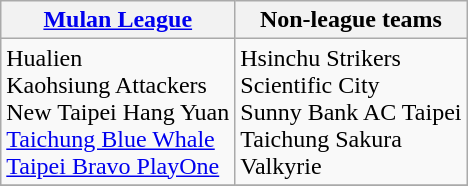<table class="wikitable sortable">
<tr>
<th><a href='#'>Mulan League</a></th>
<th>Non-league teams</th>
</tr>
<tr>
<td> Hualien<br> Kaohsiung Attackers<br> New Taipei Hang Yuan<br> <a href='#'>Taichung Blue Whale</a><br> <a href='#'>Taipei Bravo PlayOne</a></td>
<td> Hsinchu Strikers<br> Scientific City<br> Sunny Bank AC Taipei<br> Taichung Sakura<br> Valkyrie</td>
</tr>
<tr>
</tr>
</table>
